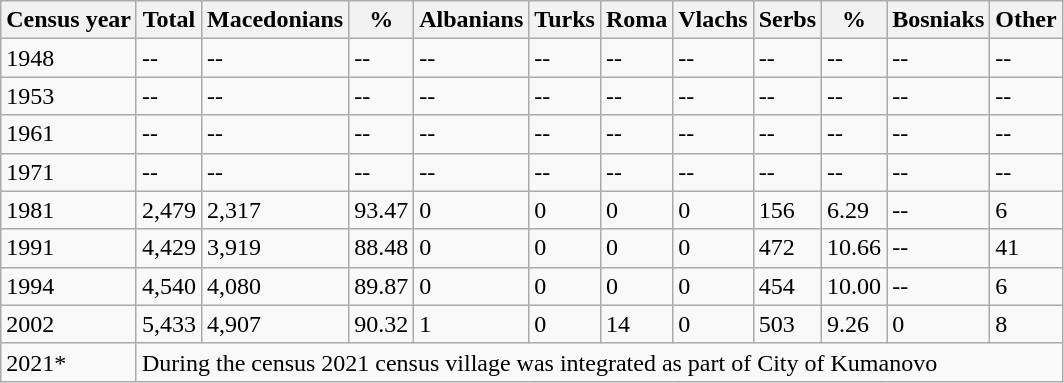<table class="wikitable sortable">
<tr>
<th>Census year</th>
<th>Total</th>
<th>Macedonians</th>
<th>%</th>
<th>Albanians</th>
<th>Turks</th>
<th>Roma</th>
<th>Vlachs</th>
<th>Serbs</th>
<th>%</th>
<th>Bosniaks</th>
<th>Other</th>
</tr>
<tr>
<td>1948</td>
<td>--</td>
<td>--</td>
<td>--</td>
<td>--</td>
<td>--</td>
<td>--</td>
<td>--</td>
<td>--</td>
<td>--</td>
<td>--</td>
<td>--</td>
</tr>
<tr>
<td>1953</td>
<td>--</td>
<td>--</td>
<td>--</td>
<td>--</td>
<td>--</td>
<td>--</td>
<td>--</td>
<td>--</td>
<td>--</td>
<td>--</td>
<td>--</td>
</tr>
<tr>
<td>1961</td>
<td>--</td>
<td>--</td>
<td>--</td>
<td>--</td>
<td>--</td>
<td>--</td>
<td>--</td>
<td>--</td>
<td>--</td>
<td>--</td>
<td>--</td>
</tr>
<tr>
<td>1971</td>
<td>--</td>
<td>--</td>
<td>--</td>
<td>--</td>
<td>--</td>
<td>--</td>
<td>--</td>
<td>--</td>
<td>--</td>
<td>--</td>
<td>--</td>
</tr>
<tr>
<td>1981</td>
<td>2,479</td>
<td>2,317</td>
<td>93.47</td>
<td>0</td>
<td>0</td>
<td>0</td>
<td>0</td>
<td>156</td>
<td>6.29</td>
<td>--</td>
<td>6</td>
</tr>
<tr>
<td>1991</td>
<td>4,429</td>
<td>3,919</td>
<td>88.48</td>
<td>0</td>
<td>0</td>
<td>0</td>
<td>0</td>
<td>472</td>
<td>10.66</td>
<td>--</td>
<td>41</td>
</tr>
<tr>
<td>1994</td>
<td>4,540</td>
<td>4,080</td>
<td>89.87</td>
<td>0</td>
<td>0</td>
<td>0</td>
<td>0</td>
<td>454</td>
<td>10.00</td>
<td>--</td>
<td>6</td>
</tr>
<tr>
<td>2002</td>
<td>5,433</td>
<td>4,907</td>
<td>90.32</td>
<td>1</td>
<td>0</td>
<td>14</td>
<td>0</td>
<td>503</td>
<td>9.26</td>
<td>0</td>
<td>8</td>
</tr>
<tr>
<td>2021*</td>
<td colspan="11">During the census 2021 census village was integrated as part of City of Kumanovo</td>
</tr>
</table>
